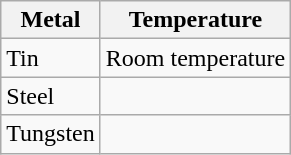<table class="wikitable" border="1">
<tr>
<th>Metal</th>
<th>Temperature</th>
</tr>
<tr>
<td>Tin</td>
<td>Room temperature</td>
</tr>
<tr>
<td>Steel</td>
<td></td>
</tr>
<tr>
<td>Tungsten</td>
<td></td>
</tr>
</table>
